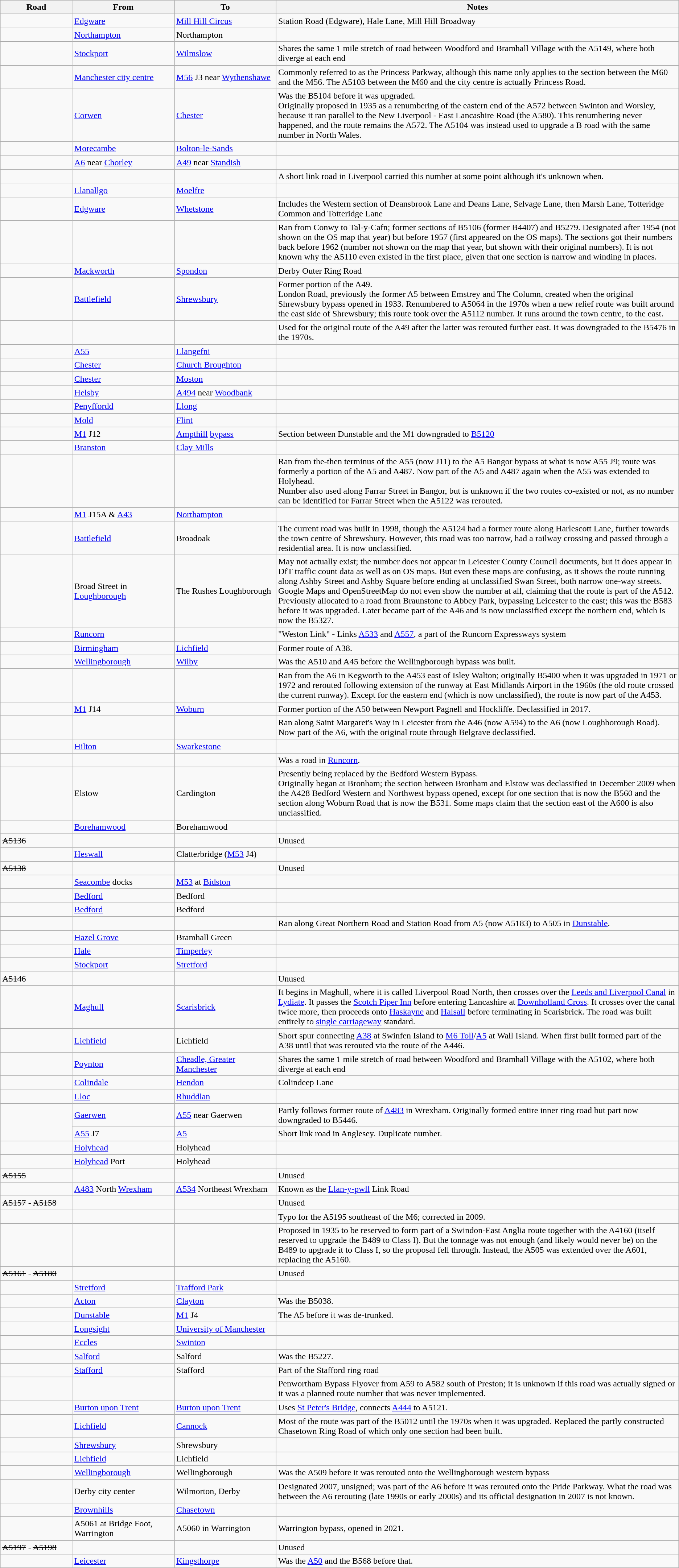<table class="wikitable">
<tr>
<th width=125px>Road</th>
<th width=180px>From</th>
<th width=180px>To</th>
<th>Notes</th>
</tr>
<tr>
<td></td>
<td><a href='#'>Edgware</a></td>
<td><a href='#'>Mill Hill Circus</a></td>
<td>Station Road (Edgware), Hale Lane, Mill Hill Broadway</td>
</tr>
<tr>
<td></td>
<td><a href='#'>Northampton</a></td>
<td>Northampton</td>
<td></td>
</tr>
<tr>
<td></td>
<td><a href='#'>Stockport</a></td>
<td><a href='#'>Wilmslow</a></td>
<td>Shares the same 1 mile stretch of road between Woodford and Bramhall Village with the A5149, where both diverge at each end</td>
</tr>
<tr>
<td></td>
<td><a href='#'>Manchester city centre</a></td>
<td><a href='#'>M56</a> J3 near <a href='#'>Wythenshawe</a></td>
<td>Commonly referred to as the Princess Parkway, although this name only applies to the section between the M60 and the M56. The A5103 between the M60 and the city centre is actually Princess Road.</td>
</tr>
<tr>
<td></td>
<td><a href='#'>Corwen</a></td>
<td><a href='#'>Chester</a></td>
<td>Was the B5104 before it was upgraded.<br>Originally proposed in 1935 as a renumbering of the eastern end of the A572 between Swinton and Worsley, because it ran parallel to the New Liverpool - East Lancashire Road (the A580). This renumbering never happened, and the route remains the A572. The A5104 was instead used to upgrade a B road with the same number in North Wales.</td>
</tr>
<tr>
<td></td>
<td><a href='#'>Morecambe</a></td>
<td><a href='#'>Bolton-le-Sands</a></td>
<td></td>
</tr>
<tr>
<td></td>
<td><a href='#'>A6</a> near <a href='#'>Chorley</a></td>
<td><a href='#'>A49</a> near <a href='#'>Standish</a></td>
<td></td>
</tr>
<tr>
<td></td>
<td></td>
<td></td>
<td>A short link road in Liverpool carried this number at some point although it's unknown when.</td>
</tr>
<tr>
<td></td>
<td><a href='#'>Llanallgo</a></td>
<td><a href='#'>Moelfre</a></td>
<td></td>
</tr>
<tr>
<td></td>
<td><a href='#'>Edgware</a></td>
<td><a href='#'>Whetstone</a></td>
<td>Includes the Western section of Deansbrook Lane and Deans Lane, Selvage Lane, then Marsh Lane, Totteridge Common and Totteridge Lane</td>
</tr>
<tr>
<td></td>
<td></td>
<td></td>
<td>Ran from Conwy to Tal-y-Cafn; former sections of B5106 (former B4407) and B5279. Designated after 1954 (not shown on the OS map that year) but before 1957 (first appeared on the OS maps). The sections got their numbers back before 1962 (number not shown on the map that year, but shown with their original numbers). It is not known why the A5110 even existed in the first place, given that one section is narrow and winding in places.</td>
</tr>
<tr>
<td></td>
<td><a href='#'>Mackworth</a></td>
<td><a href='#'>Spondon</a></td>
<td>Derby Outer Ring Road</td>
</tr>
<tr>
<td></td>
<td><a href='#'>Battlefield</a></td>
<td><a href='#'>Shrewsbury</a></td>
<td>Former portion of the A49.<br>London Road, previously the former A5 between Emstrey and The Column, created when the original Shrewsbury bypass opened in 1933. Renumbered to A5064 in the 1970s when a new relief route was built around the east side of Shrewsbury; this route took over the A5112 number. It runs around the town centre, to the east.</td>
</tr>
<tr>
<td></td>
<td></td>
<td></td>
<td>Used for the original route of the A49 after the latter was rerouted further east. It was downgraded to the B5476 in the 1970s.</td>
</tr>
<tr>
<td></td>
<td><a href='#'>A55</a></td>
<td><a href='#'>Llangefni</a></td>
<td></td>
</tr>
<tr>
<td></td>
<td><a href='#'>Chester</a></td>
<td><a href='#'>Church Broughton</a></td>
<td></td>
</tr>
<tr>
<td></td>
<td><a href='#'>Chester</a></td>
<td><a href='#'>Moston</a></td>
<td></td>
</tr>
<tr>
<td></td>
<td><a href='#'>Helsby</a></td>
<td><a href='#'>A494</a> near <a href='#'>Woodbank</a></td>
<td></td>
</tr>
<tr>
<td></td>
<td><a href='#'>Penyffordd</a></td>
<td><a href='#'>Llong</a></td>
<td></td>
</tr>
<tr>
<td></td>
<td><a href='#'>Mold</a></td>
<td><a href='#'>Flint</a></td>
<td></td>
</tr>
<tr>
<td></td>
<td><a href='#'>M1</a> J12</td>
<td><a href='#'>Ampthill</a> <a href='#'>bypass</a></td>
<td>Section between Dunstable and the M1 downgraded to <a href='#'>B5120</a></td>
</tr>
<tr>
<td></td>
<td><a href='#'>Branston</a></td>
<td><a href='#'>Clay Mills</a></td>
<td></td>
</tr>
<tr>
<td></td>
<td></td>
<td></td>
<td>Ran from the-then terminus of the A55 (now J11) to the A5 Bangor bypass at what is now A55 J9; route was formerly a portion of the A5 and A487. Now part of the A5 and A487 again when the A55 was extended to Holyhead.<br>Number also used along Farrar Street in Bangor, but is unknown if the two routes co-existed or not, as no number can be identified for Farrar Street when the A5122 was rerouted.</td>
</tr>
<tr>
<td></td>
<td><a href='#'>M1</a> J15A & <a href='#'>A43</a></td>
<td><a href='#'>Northampton</a></td>
<td></td>
</tr>
<tr>
<td></td>
<td><a href='#'>Battlefield</a></td>
<td>Broadoak</td>
<td>The current road was built in 1998, though the A5124 had a former route along Harlescott Lane, further towards the town centre of Shrewsbury. However, this road was too narrow, had a railway crossing and passed through a residential area. It is now unclassified.</td>
</tr>
<tr>
<td></td>
<td>Broad Street in <a href='#'>Loughborough</a></td>
<td>The Rushes Loughborough</td>
<td>May not actually exist; the number does not appear in Leicester County Council documents, but it does appear in DfT traffic count data as well as on OS maps. But even these maps are confusing, as it shows the route running along Ashby Street and Ashby Square before ending at unclassified Swan Street, both narrow one-way streets. Google Maps and OpenStreetMap do not even show the number at all, claiming that the route is part of the A512.<br>Previously allocated to a road from Braunstone to Abbey Park, bypassing Leicester to the east; this was the B583 before it was upgraded. Later became part of the A46 and is now unclassified except the northern end, which is now the B5327.</td>
</tr>
<tr>
<td></td>
<td><a href='#'>Runcorn</a></td>
<td></td>
<td>"Weston Link" - Links <a href='#'>A533</a> and <a href='#'>A557</a>, a part of the Runcorn Expressways system</td>
</tr>
<tr>
<td></td>
<td><a href='#'>Birmingham</a></td>
<td><a href='#'>Lichfield</a></td>
<td>Former route of A38.</td>
</tr>
<tr>
<td></td>
<td><a href='#'>Wellingborough</a></td>
<td><a href='#'>Wilby</a></td>
<td>Was the A510 and A45 before the Wellingborough bypass was built.</td>
</tr>
<tr>
<td></td>
<td></td>
<td></td>
<td>Ran from the A6 in Kegworth to the A453 east of Isley Walton; originally B5400 when it was upgraded in 1971 or 1972 and rerouted following extension of the runway at East Midlands Airport in the 1960s (the old route crossed the current runway). Except for the eastern end (which is now unclassified), the route is now part of the A453.</td>
</tr>
<tr>
<td></td>
<td><a href='#'>M1</a> J14</td>
<td><a href='#'>Woburn</a></td>
<td>Former portion of the A50 between Newport Pagnell and Hockliffe. Declassified in 2017.</td>
</tr>
<tr>
<td></td>
<td></td>
<td></td>
<td>Ran along Saint Margaret's Way in Leicester from the A46 (now A594) to the A6 (now Loughborough Road). Now part of the A6, with the original route through Belgrave declassified.</td>
</tr>
<tr>
<td></td>
<td><a href='#'>Hilton</a></td>
<td><a href='#'>Swarkestone</a></td>
<td></td>
</tr>
<tr>
<td></td>
<td></td>
<td></td>
<td>Was a road in <a href='#'>Runcorn</a>.</td>
</tr>
<tr>
<td></td>
<td>Elstow</td>
<td>Cardington</td>
<td>Presently being replaced by the Bedford Western Bypass.<br>Originally began at Bronham; the section between Bronham and Elstow was declassified in December 2009 when the A428 Bedford Western and Northwest bypass opened, except for one section that is now the B560 and the section along Woburn Road that is now the B531. Some maps claim that the section east of the A600 is also unclassified.</td>
</tr>
<tr>
<td></td>
<td><a href='#'>Borehamwood</a></td>
<td>Borehamwood</td>
<td></td>
</tr>
<tr>
<td><s>A5136</s></td>
<td></td>
<td></td>
<td>Unused</td>
</tr>
<tr>
<td></td>
<td><a href='#'>Heswall</a></td>
<td>Clatterbridge (<a href='#'>M53</a> J4)</td>
<td></td>
</tr>
<tr>
<td><s>A5138</s></td>
<td></td>
<td></td>
<td>Unused</td>
</tr>
<tr>
<td></td>
<td><a href='#'>Seacombe</a> docks</td>
<td><a href='#'>M53</a> at <a href='#'>Bidston</a></td>
<td></td>
</tr>
<tr>
<td></td>
<td><a href='#'>Bedford</a></td>
<td>Bedford</td>
<td></td>
</tr>
<tr>
<td></td>
<td><a href='#'>Bedford</a></td>
<td>Bedford</td>
<td></td>
</tr>
<tr>
<td></td>
<td></td>
<td></td>
<td>Ran along Great Northern Road and Station Road from A5 (now A5183) to A505 in <a href='#'>Dunstable</a>.</td>
</tr>
<tr>
<td></td>
<td><a href='#'>Hazel Grove</a></td>
<td>Bramhall Green</td>
<td></td>
</tr>
<tr>
<td></td>
<td><a href='#'>Hale</a></td>
<td><a href='#'>Timperley</a></td>
<td></td>
</tr>
<tr>
<td></td>
<td><a href='#'>Stockport</a></td>
<td><a href='#'>Stretford</a></td>
<td></td>
</tr>
<tr>
<td><s>A5146</s></td>
<td></td>
<td></td>
<td>Unused</td>
</tr>
<tr>
<td></td>
<td><a href='#'>Maghull</a></td>
<td><a href='#'>Scarisbrick</a></td>
<td>It begins in Maghull, where it is called Liverpool Road North, then crosses over the <a href='#'>Leeds and Liverpool Canal</a> in <a href='#'>Lydiate</a>. It passes the <a href='#'>Scotch Piper Inn</a> before entering Lancashire at <a href='#'>Downholland Cross</a>. It crosses over the canal twice more, then proceeds onto <a href='#'>Haskayne</a> and <a href='#'>Halsall</a> before terminating in Scarisbrick. The road was built entirely to <a href='#'>single carriageway</a> standard.</td>
</tr>
<tr>
<td></td>
<td><a href='#'>Lichfield</a></td>
<td>Lichfield</td>
<td>Short spur connecting <a href='#'>A38</a> at Swinfen Island to <a href='#'>M6 Toll</a>/<a href='#'>A5</a> at Wall Island. When first built formed part of the A38 until that was rerouted via the route of the A446.</td>
</tr>
<tr>
<td></td>
<td><a href='#'>Poynton</a></td>
<td><a href='#'>Cheadle, Greater Manchester</a></td>
<td>Shares the same 1 mile stretch of road between Woodford and Bramhall Village with the A5102, where both diverge at each end</td>
</tr>
<tr>
<td></td>
<td><a href='#'>Colindale</a></td>
<td><a href='#'>Hendon</a></td>
<td>Colindeep Lane</td>
</tr>
<tr>
<td></td>
<td><a href='#'>Lloc</a></td>
<td><a href='#'>Rhuddlan</a></td>
<td></td>
</tr>
<tr>
<td rowspan="2"></td>
<td><a href='#'>Gaerwen</a></td>
<td><a href='#'>A55</a> near Gaerwen</td>
<td>Partly follows former route of <a href='#'>A483</a> in Wrexham. Originally formed entire inner ring road but part now downgraded to B5446.</td>
</tr>
<tr>
<td><a href='#'>A55</a> J7</td>
<td><a href='#'>A5</a></td>
<td>Short link road in Anglesey. Duplicate number.</td>
</tr>
<tr>
<td></td>
<td><a href='#'>Holyhead</a></td>
<td>Holyhead</td>
<td></td>
</tr>
<tr>
<td></td>
<td><a href='#'>Holyhead</a> Port</td>
<td>Holyhead</td>
<td></td>
</tr>
<tr>
<td><s>A5155</s></td>
<td></td>
<td></td>
<td>Unused</td>
</tr>
<tr>
<td></td>
<td><a href='#'>A483</a> North <a href='#'>Wrexham</a></td>
<td><a href='#'>A534</a> Northeast Wrexham</td>
<td>Known as the <a href='#'>Llan-y-pwll</a> Link Road</td>
</tr>
<tr>
<td><s>A5157</s> - <s>A5158</s></td>
<td></td>
<td></td>
<td>Unused</td>
</tr>
<tr>
<td></td>
<td></td>
<td></td>
<td>Typo for the A5195 southeast of the M6; corrected in 2009.</td>
</tr>
<tr>
<td></td>
<td></td>
<td></td>
<td>Proposed in 1935 to be reserved to form part of a Swindon-East Anglia route together with the A4160 (itself reserved to upgrade the B489 to Class I). But the tonnage was not enough (and likely would never be) on the B489 to upgrade it to Class I, so the proposal fell through. Instead, the A505 was extended over the A601, replacing the A5160.</td>
</tr>
<tr>
<td><s>A5161</s> - <s>A5180</s></td>
<td></td>
<td></td>
<td>Unused</td>
</tr>
<tr>
<td></td>
<td><a href='#'>Stretford</a></td>
<td><a href='#'>Trafford Park</a></td>
<td></td>
</tr>
<tr>
<td></td>
<td><a href='#'>Acton</a></td>
<td><a href='#'>Clayton</a></td>
<td>Was the B5038.</td>
</tr>
<tr>
<td></td>
<td><a href='#'>Dunstable</a></td>
<td><a href='#'>M1</a> J4</td>
<td>The A5 before it was de-trunked.</td>
</tr>
<tr>
<td></td>
<td><a href='#'>Longsight</a></td>
<td><a href='#'>University of Manchester</a></td>
<td></td>
</tr>
<tr>
<td></td>
<td><a href='#'>Eccles</a></td>
<td><a href='#'>Swinton</a></td>
<td></td>
</tr>
<tr>
<td></td>
<td><a href='#'>Salford</a></td>
<td>Salford</td>
<td>Was the B5227.</td>
</tr>
<tr>
<td></td>
<td><a href='#'>Stafford</a></td>
<td>Stafford</td>
<td>Part of the Stafford ring road</td>
</tr>
<tr>
<td></td>
<td></td>
<td></td>
<td>Penwortham Bypass Flyover from A59 to A582 south of Preston; it is unknown if this road was actually signed or it was a planned route number that was never implemented.</td>
</tr>
<tr>
<td></td>
<td><a href='#'>Burton upon Trent</a></td>
<td><a href='#'>Burton upon Trent</a></td>
<td>Uses <a href='#'>St Peter's Bridge</a>, connects <a href='#'>A444</a> to A5121.</td>
</tr>
<tr>
<td></td>
<td><a href='#'>Lichfield</a></td>
<td><a href='#'>Cannock</a></td>
<td>Most of the route was part of the B5012 until the 1970s when it was upgraded. Replaced the partly constructed Chasetown Ring Road of which only one section had been built.</td>
</tr>
<tr>
<td></td>
<td><a href='#'>Shrewsbury</a></td>
<td>Shrewsbury</td>
<td></td>
</tr>
<tr>
<td></td>
<td><a href='#'>Lichfield</a></td>
<td>Lichfield</td>
<td></td>
</tr>
<tr>
<td></td>
<td><a href='#'>Wellingborough</a></td>
<td>Wellingborough</td>
<td>Was the A509 before it was rerouted onto the Wellingborough western bypass</td>
</tr>
<tr>
<td></td>
<td>Derby city center</td>
<td>Wilmorton, Derby</td>
<td>Designated 2007, unsigned; was part of the A6 before it was rerouted onto the Pride Parkway. What the road was between the A6 rerouting (late 1990s or early 2000s) and its official designation in 2007 is not known.</td>
</tr>
<tr>
<td></td>
<td><a href='#'>Brownhills</a></td>
<td><a href='#'>Chasetown</a></td>
<td></td>
</tr>
<tr>
<td></td>
<td>A5061 at Bridge Foot, Warrington</td>
<td>A5060 in Warrington</td>
<td>Warrington bypass, opened in 2021.</td>
</tr>
<tr>
<td><s>A5197</s> - <s>A5198</s></td>
<td></td>
<td></td>
<td>Unused</td>
</tr>
<tr>
<td></td>
<td><a href='#'>Leicester</a></td>
<td><a href='#'>Kingsthorpe</a></td>
<td>Was the <a href='#'>A50</a> and the B568 before that.</td>
</tr>
</table>
